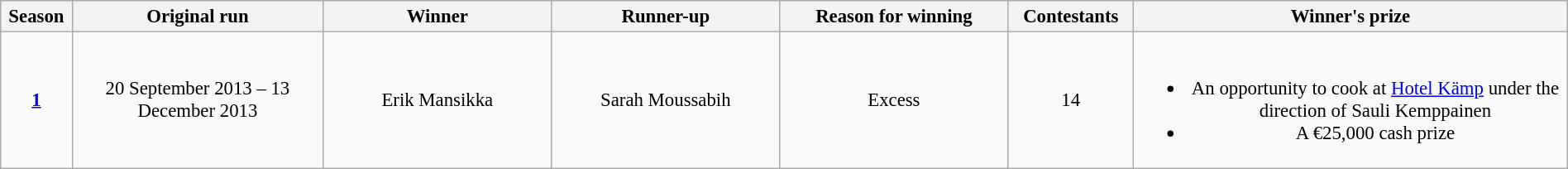<table class="wikitable plainrowheaders" style="font-size:95%; width:100%; text-align: center;">
<tr>
<th scope="col" style="width:1%;">Season</th>
<th scope="col" style="width:11%;">Original run</th>
<th scope="col" width=10%>Winner</th>
<th scope="col" width=10%>Runner-up</th>
<th scope="col" style="width:10%;">Reason for winning</th>
<th scope="col" style="width:3%;">Contestants</th>
<th scope="col" width=19%>Winner's prize</th>
</tr>
<tr>
<td><strong><a href='#'>1</a></strong></td>
<td>20 September 2013 – 13 December 2013</td>
<td>Erik Mansikka</td>
<td>Sarah Moussabih</td>
<td>Excess</td>
<td>14</td>
<td><br><ul><li>An opportunity to cook at <a href='#'>Hotel Kämp</a> under the direction of Sauli Kemppainen</li><li>A €25,000 cash prize</li></ul></td>
</tr>
</table>
